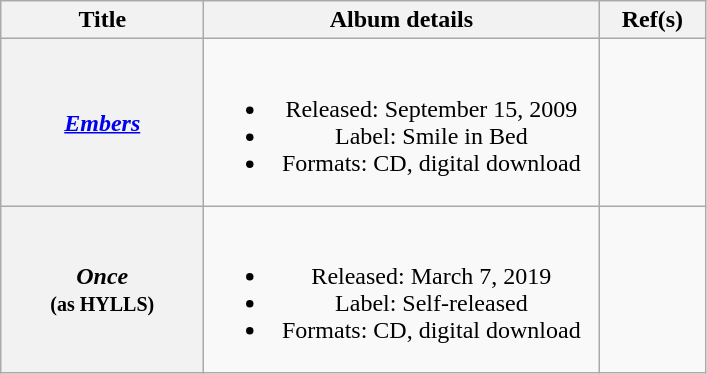<table class="wikitable plainrowheaders" style="text-align:center;" border="1">
<tr>
<th scope="col" style="width:8em;">Title</th>
<th scope="col" style="width:16em;">Album details</th>
<th scope="col" style="width:4em;">Ref(s)</th>
</tr>
<tr>
<th scope="row"><em><a href='#'>Embers</a></em></th>
<td><br><ul><li>Released: September 15, 2009</li><li>Label: Smile in Bed</li><li>Formats: CD, digital download</li></ul></td>
<td></td>
</tr>
<tr>
<th scope="row"><em>Once</em><br><small>(as HYLLS)</small></th>
<td><br><ul><li>Released: March 7, 2019</li><li>Label: Self-released</li><li>Formats: CD, digital download</li></ul></td>
<td></td>
</tr>
</table>
